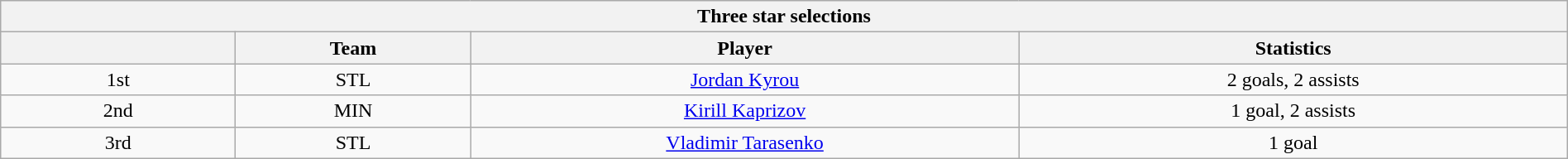<table class="wikitable" style="width:100%;text-align: center;">
<tr>
<th colspan=4>Three star selections</th>
</tr>
<tr>
<th style="width:15%;"></th>
<th style="width:15%;">Team</th>
<th style="width:35%;">Player</th>
<th style="width:35%;">Statistics</th>
</tr>
<tr>
<td>1st</td>
<td>STL</td>
<td><a href='#'>Jordan Kyrou</a></td>
<td>2 goals, 2 assists</td>
</tr>
<tr>
<td>2nd</td>
<td>MIN</td>
<td><a href='#'>Kirill Kaprizov</a></td>
<td>1 goal, 2 assists</td>
</tr>
<tr>
<td>3rd</td>
<td>STL</td>
<td><a href='#'>Vladimir Tarasenko</a></td>
<td>1 goal</td>
</tr>
</table>
